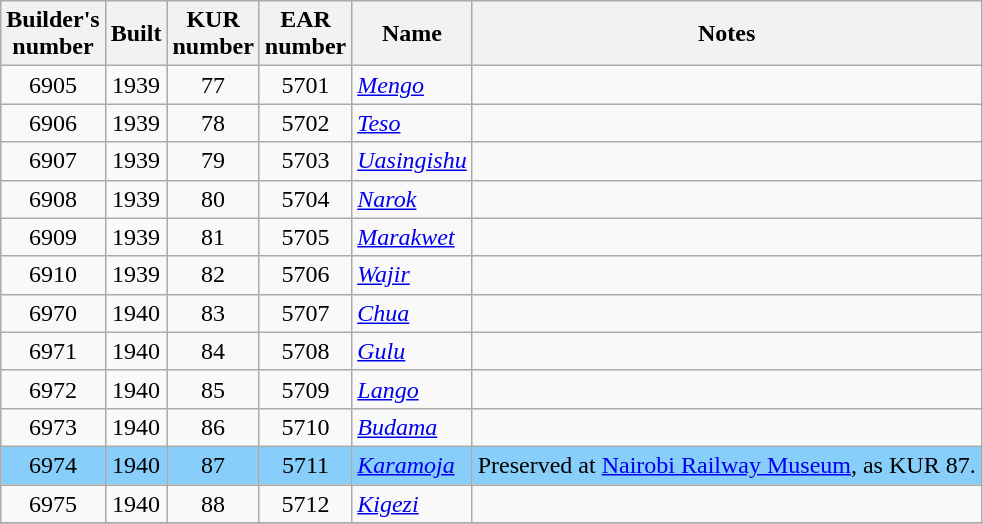<table cellpadding="2">
<tr>
<td><br><table class="wikitable sortable">
<tr>
<th>Builder's<br>number</th>
<th>Built</th>
<th>KUR<br>number</th>
<th>EAR<br>number</th>
<th>Name</th>
<th>Notes</th>
</tr>
<tr>
<td align=center>6905</td>
<td align=center>1939</td>
<td align=center>77</td>
<td align=center>5701</td>
<td><em><a href='#'>Mengo</a></em></td>
<td></td>
</tr>
<tr>
<td align=center>6906</td>
<td align=center>1939</td>
<td align=center>78</td>
<td align=center>5702</td>
<td><em><a href='#'>Teso</a></em></td>
<td></td>
</tr>
<tr>
<td align=center>6907</td>
<td align=center>1939</td>
<td align=center>79</td>
<td align=center>5703</td>
<td><em><a href='#'>Uasingishu</a></em></td>
<td></td>
</tr>
<tr>
<td align=center>6908</td>
<td align=center>1939</td>
<td align=center>80</td>
<td align=center>5704</td>
<td><em><a href='#'>Narok</a></em></td>
<td></td>
</tr>
<tr>
<td align=center>6909</td>
<td align=center>1939</td>
<td align=center>81</td>
<td align=center>5705</td>
<td><em><a href='#'>Marakwet</a></em></td>
<td></td>
</tr>
<tr>
<td align=center>6910</td>
<td align=center>1939</td>
<td align=center>82</td>
<td align=center>5706</td>
<td><em><a href='#'>Wajir</a></em></td>
<td></td>
</tr>
<tr>
<td align=center>6970</td>
<td align=center>1940</td>
<td align=center>83</td>
<td align=center>5707</td>
<td><em><a href='#'>Chua</a></em></td>
<td></td>
</tr>
<tr>
<td align=center>6971</td>
<td align=center>1940</td>
<td align=center>84</td>
<td align=center>5708</td>
<td><em><a href='#'>Gulu</a></em></td>
<td></td>
</tr>
<tr>
<td align=center>6972</td>
<td align=center>1940</td>
<td align=center>85</td>
<td align=center>5709</td>
<td><em><a href='#'>Lango</a></em></td>
<td></td>
</tr>
<tr>
<td align=center>6973</td>
<td align=center>1940</td>
<td align=center>86</td>
<td align=center>5710</td>
<td><em><a href='#'>Budama</a></em></td>
<td></td>
</tr>
<tr>
<td align=center style="background:#87cefa;">6974</td>
<td align=center style="background:#87cefa;">1940</td>
<td align=center style="background:#87cefa;">87</td>
<td align=center style="background:#87cefa;">5711</td>
<td style="background:#87cefa;"><em><a href='#'>Karamoja</a></em></td>
<td style="background:#87cefa;">Preserved at <a href='#'>Nairobi Railway Museum</a>, as KUR 87.</td>
</tr>
<tr>
<td align=center>6975</td>
<td align=center>1940</td>
<td align=center>88</td>
<td align=center>5712</td>
<td><em><a href='#'>Kigezi</a></em></td>
<td></td>
</tr>
<tr>
</tr>
</table>
</td>
</tr>
</table>
